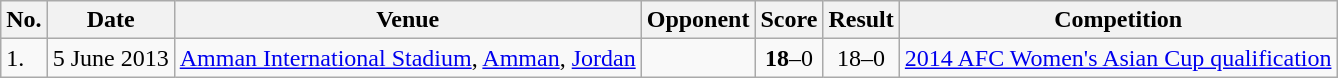<table class="wikitable">
<tr>
<th>No.</th>
<th>Date</th>
<th>Venue</th>
<th>Opponent</th>
<th>Score</th>
<th>Result</th>
<th>Competition</th>
</tr>
<tr>
<td>1.</td>
<td>5 June 2013</td>
<td><a href='#'>Amman International Stadium</a>, <a href='#'>Amman</a>, <a href='#'>Jordan</a></td>
<td></td>
<td align=center><strong>18</strong>–0</td>
<td align=center>18–0</td>
<td><a href='#'>2014 AFC Women's Asian Cup qualification</a></td>
</tr>
</table>
